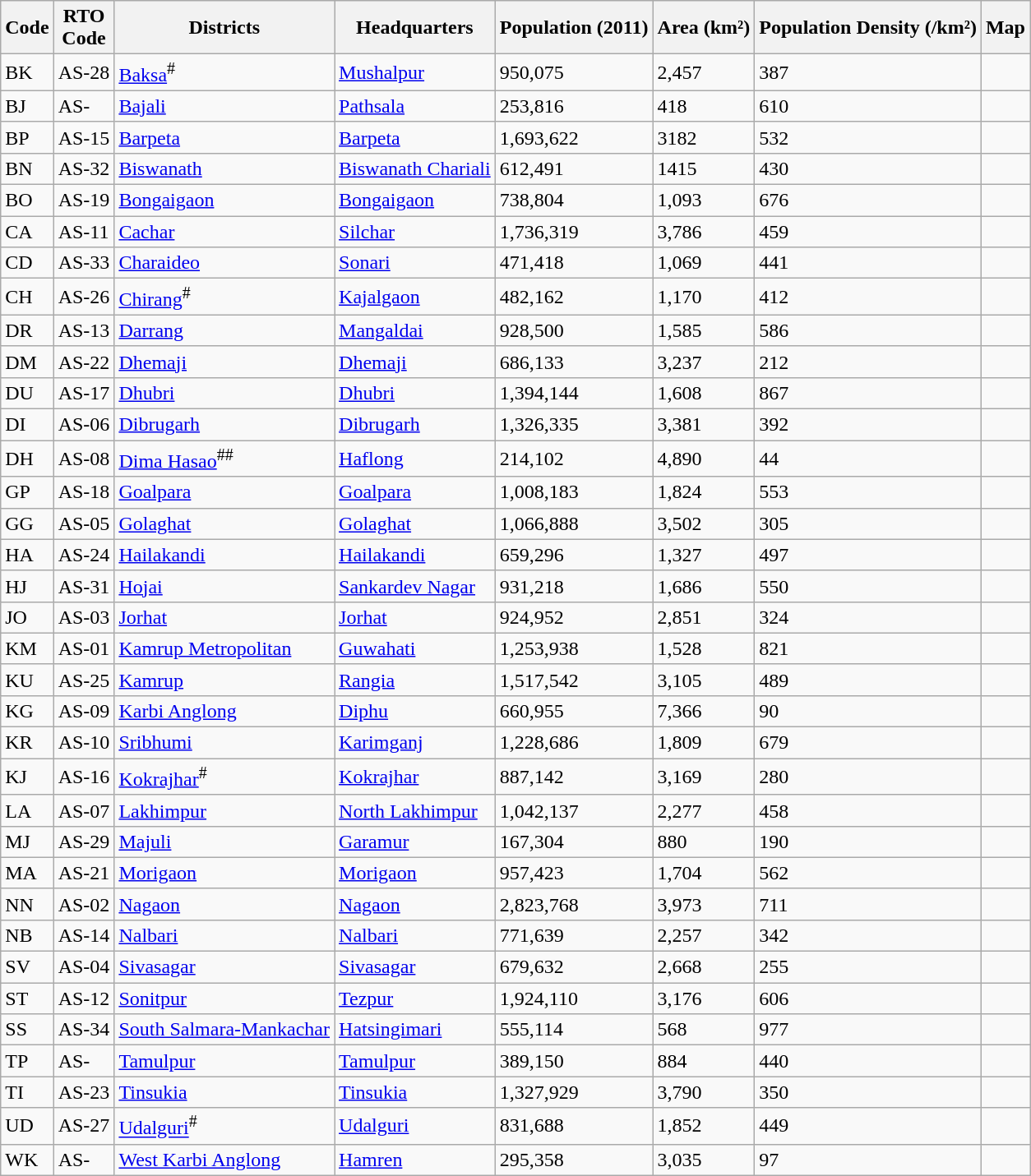<table class= "wikitable sortable">
<tr>
<th>Code</th>
<th>RTO<br>Code</th>
<th>Districts</th>
<th>Headquarters</th>
<th>Population (2011)</th>
<th>Area (km²)</th>
<th>Population Density (/km²)</th>
<th>Map</th>
</tr>
<tr>
<td>BK</td>
<td>AS-28</td>
<td><a href='#'>Baksa</a><sup>#</sup></td>
<td><a href='#'>Mushalpur</a></td>
<td>950,075</td>
<td>2,457</td>
<td>387</td>
<td></td>
</tr>
<tr>
<td>BJ</td>
<td>AS-</td>
<td><a href='#'>Bajali</a></td>
<td><a href='#'>Pathsala</a></td>
<td>253,816</td>
<td>418</td>
<td>610</td>
<td></td>
</tr>
<tr>
<td>BP</td>
<td>AS-15</td>
<td><a href='#'>Barpeta</a></td>
<td><a href='#'>Barpeta</a></td>
<td>1,693,622</td>
<td>3182</td>
<td>532</td>
<td></td>
</tr>
<tr>
<td>BN</td>
<td>AS-32</td>
<td><a href='#'>Biswanath</a></td>
<td><a href='#'>Biswanath Chariali</a></td>
<td>612,491</td>
<td>1415</td>
<td>430</td>
<td></td>
</tr>
<tr>
<td>BO</td>
<td>AS-19</td>
<td><a href='#'>Bongaigaon</a></td>
<td><a href='#'>Bongaigaon</a></td>
<td>738,804</td>
<td>1,093</td>
<td>676</td>
<td></td>
</tr>
<tr>
<td>CA</td>
<td>AS-11</td>
<td><a href='#'>Cachar</a></td>
<td><a href='#'>Silchar</a></td>
<td>1,736,319</td>
<td>3,786</td>
<td>459</td>
<td></td>
</tr>
<tr>
<td>CD</td>
<td>AS-33</td>
<td><a href='#'>Charaideo</a></td>
<td><a href='#'>Sonari</a></td>
<td>471,418</td>
<td>1,069</td>
<td>441</td>
<td></td>
</tr>
<tr>
<td>CH</td>
<td>AS-26</td>
<td><a href='#'>Chirang</a><sup>#</sup></td>
<td><a href='#'>Kajalgaon</a></td>
<td>482,162</td>
<td>1,170</td>
<td>412</td>
<td></td>
</tr>
<tr>
<td>DR</td>
<td>AS-13</td>
<td><a href='#'>Darrang</a></td>
<td><a href='#'>Mangaldai</a></td>
<td>928,500</td>
<td>1,585</td>
<td>586</td>
<td></td>
</tr>
<tr>
<td>DM</td>
<td>AS-22</td>
<td><a href='#'>Dhemaji</a></td>
<td><a href='#'>Dhemaji</a></td>
<td>686,133</td>
<td>3,237</td>
<td>212</td>
<td></td>
</tr>
<tr>
<td>DU</td>
<td>AS-17</td>
<td><a href='#'>Dhubri</a></td>
<td><a href='#'>Dhubri</a></td>
<td>1,394,144</td>
<td>1,608</td>
<td>867</td>
<td></td>
</tr>
<tr>
<td>DI</td>
<td>AS-06</td>
<td><a href='#'>Dibrugarh</a></td>
<td><a href='#'>Dibrugarh</a></td>
<td>1,326,335</td>
<td>3,381</td>
<td>392</td>
<td></td>
</tr>
<tr>
<td>DH</td>
<td>AS-08</td>
<td><a href='#'>Dima Hasao</a><sup>##</sup></td>
<td><a href='#'>Haflong</a></td>
<td>214,102</td>
<td>4,890</td>
<td>44</td>
<td></td>
</tr>
<tr>
<td>GP</td>
<td>AS-18</td>
<td><a href='#'>Goalpara</a></td>
<td><a href='#'>Goalpara</a></td>
<td>1,008,183</td>
<td>1,824</td>
<td>553</td>
<td></td>
</tr>
<tr>
<td>GG</td>
<td>AS-05</td>
<td><a href='#'>Golaghat</a></td>
<td><a href='#'>Golaghat</a></td>
<td>1,066,888</td>
<td>3,502</td>
<td>305</td>
<td></td>
</tr>
<tr>
<td>HA</td>
<td>AS-24</td>
<td><a href='#'>Hailakandi</a></td>
<td><a href='#'>Hailakandi</a></td>
<td>659,296</td>
<td>1,327</td>
<td>497</td>
<td></td>
</tr>
<tr>
<td>HJ</td>
<td>AS-31</td>
<td><a href='#'>Hojai</a></td>
<td><a href='#'>Sankardev Nagar</a></td>
<td>931,218</td>
<td>1,686</td>
<td>550</td>
<td></td>
</tr>
<tr>
<td>JO</td>
<td>AS-03</td>
<td><a href='#'>Jorhat</a></td>
<td><a href='#'>Jorhat</a></td>
<td>924,952</td>
<td>2,851</td>
<td>324</td>
<td></td>
</tr>
<tr>
<td>KM</td>
<td>AS-01</td>
<td><a href='#'>Kamrup Metropolitan</a></td>
<td><a href='#'>Guwahati</a></td>
<td>1,253,938</td>
<td>1,528</td>
<td>821</td>
<td></td>
</tr>
<tr>
<td>KU</td>
<td>AS-25</td>
<td><a href='#'>Kamrup</a></td>
<td><a href='#'>Rangia</a></td>
<td>1,517,542</td>
<td>3,105</td>
<td>489</td>
<td></td>
</tr>
<tr>
<td>KG</td>
<td>AS-09</td>
<td><a href='#'>Karbi Anglong</a></td>
<td><a href='#'>Diphu</a></td>
<td>660,955</td>
<td>7,366</td>
<td>90</td>
<td></td>
</tr>
<tr>
<td>KR</td>
<td>AS-10</td>
<td [SRIBHUMI district><a href='#'>Sribhumi</a></td>
<td><a href='#'>Karimganj</a></td>
<td>1,228,686</td>
<td>1,809</td>
<td>679</td>
<td></td>
</tr>
<tr>
<td>KJ</td>
<td>AS-16</td>
<td><a href='#'>Kokrajhar</a><sup>#</sup></td>
<td><a href='#'>Kokrajhar</a></td>
<td>887,142</td>
<td>3,169</td>
<td>280</td>
<td></td>
</tr>
<tr>
<td>LA</td>
<td>AS-07</td>
<td><a href='#'>Lakhimpur</a></td>
<td><a href='#'>North Lakhimpur</a></td>
<td>1,042,137</td>
<td>2,277</td>
<td>458</td>
<td></td>
</tr>
<tr>
<td>MJ</td>
<td>AS-29</td>
<td><a href='#'>Majuli</a></td>
<td><a href='#'>Garamur</a></td>
<td>167,304</td>
<td>880</td>
<td>190</td>
<td></td>
</tr>
<tr>
<td>MA</td>
<td>AS-21</td>
<td><a href='#'>Morigaon</a></td>
<td><a href='#'>Morigaon</a></td>
<td>957,423</td>
<td>1,704</td>
<td>562</td>
<td></td>
</tr>
<tr>
<td>NN</td>
<td>AS-02</td>
<td><a href='#'>Nagaon</a></td>
<td><a href='#'>Nagaon</a></td>
<td>2,823,768</td>
<td>3,973</td>
<td>711</td>
<td></td>
</tr>
<tr>
<td>NB</td>
<td>AS-14</td>
<td><a href='#'>Nalbari</a></td>
<td><a href='#'>Nalbari</a></td>
<td>771,639</td>
<td>2,257</td>
<td>342</td>
<td></td>
</tr>
<tr>
<td>SV</td>
<td>AS-04</td>
<td><a href='#'>Sivasagar</a></td>
<td><a href='#'>Sivasagar</a></td>
<td>679,632</td>
<td>2,668</td>
<td>255</td>
<td></td>
</tr>
<tr>
<td>ST</td>
<td>AS-12</td>
<td><a href='#'>Sonitpur</a></td>
<td><a href='#'>Tezpur</a></td>
<td>1,924,110</td>
<td>3,176</td>
<td>606</td>
<td></td>
</tr>
<tr>
<td>SS</td>
<td>AS-34</td>
<td><a href='#'>South Salmara-Mankachar</a></td>
<td><a href='#'>Hatsingimari</a></td>
<td>555,114</td>
<td>568</td>
<td>977</td>
<td></td>
</tr>
<tr>
<td>TP</td>
<td>AS-</td>
<td><a href='#'>Tamulpur</a></td>
<td><a href='#'>Tamulpur</a></td>
<td>389,150</td>
<td>884</td>
<td>440</td>
<td></td>
</tr>
<tr>
<td>TI</td>
<td>AS-23</td>
<td><a href='#'>Tinsukia</a></td>
<td><a href='#'>Tinsukia</a></td>
<td>1,327,929</td>
<td>3,790</td>
<td>350</td>
<td></td>
</tr>
<tr>
<td>UD</td>
<td>AS-27</td>
<td><a href='#'>Udalguri</a><sup>#</sup></td>
<td><a href='#'>Udalguri</a></td>
<td>831,688</td>
<td>1,852</td>
<td>449</td>
<td></td>
</tr>
<tr>
<td>WK</td>
<td>AS-</td>
<td><a href='#'>West Karbi Anglong</a></td>
<td><a href='#'>Hamren</a></td>
<td>295,358</td>
<td>3,035</td>
<td>97</td>
<td></td>
</tr>
</table>
